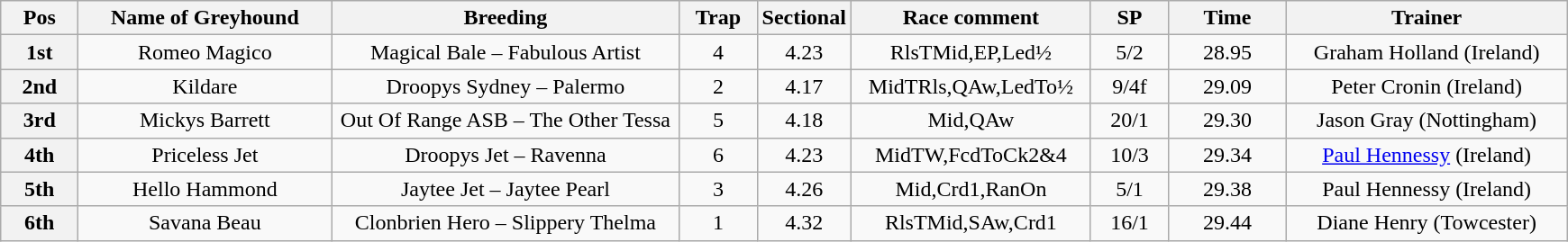<table class="wikitable" style="text-align: center">
<tr>
<th width=50>Pos</th>
<th width=180>Name of Greyhound</th>
<th width=250>Breeding</th>
<th width=50>Trap</th>
<th width=50>Sectional</th>
<th width=170>Race comment</th>
<th width=50>SP</th>
<th width=80>Time</th>
<th width=200>Trainer</th>
</tr>
<tr>
<th>1st</th>
<td>Romeo Magico</td>
<td>Magical Bale – Fabulous Artist</td>
<td>4</td>
<td>4.23</td>
<td>RlsTMid,EP,Led½</td>
<td>5/2</td>
<td>28.95</td>
<td>Graham Holland (Ireland)</td>
</tr>
<tr>
<th>2nd</th>
<td>Kildare</td>
<td>Droopys Sydney – Palermo</td>
<td>2</td>
<td>4.17</td>
<td>MidTRls,QAw,LedTo½</td>
<td>9/4f</td>
<td>29.09</td>
<td>Peter Cronin (Ireland)</td>
</tr>
<tr>
<th>3rd</th>
<td>Mickys Barrett</td>
<td>Out Of Range ASB – The Other Tessa</td>
<td>5</td>
<td>4.18</td>
<td>Mid,QAw</td>
<td>20/1</td>
<td>29.30</td>
<td>Jason Gray (Nottingham)</td>
</tr>
<tr>
<th>4th</th>
<td>Priceless Jet</td>
<td>Droopys Jet – Ravenna</td>
<td>6</td>
<td>4.23</td>
<td>MidTW,FcdToCk2&4</td>
<td>10/3</td>
<td>29.34</td>
<td><a href='#'>Paul Hennessy</a> (Ireland)</td>
</tr>
<tr>
<th>5th</th>
<td>Hello Hammond</td>
<td>Jaytee Jet – Jaytee Pearl</td>
<td>3</td>
<td>4.26</td>
<td>Mid,Crd1,RanOn</td>
<td>5/1</td>
<td>29.38</td>
<td>Paul Hennessy (Ireland)</td>
</tr>
<tr>
<th>6th</th>
<td>Savana Beau</td>
<td>Clonbrien Hero – Slippery Thelma</td>
<td>1</td>
<td>4.32</td>
<td>RlsTMid,SAw,Crd1</td>
<td>16/1</td>
<td>29.44</td>
<td>Diane Henry (Towcester)</td>
</tr>
</table>
